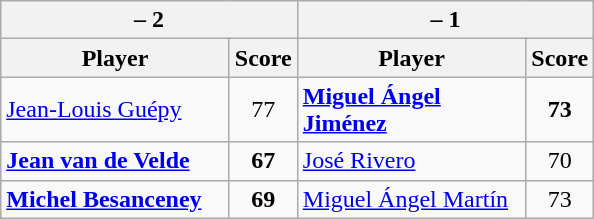<table class=wikitable>
<tr>
<th colspan=2> – 2</th>
<th colspan=2> – 1</th>
</tr>
<tr>
<th width=145>Player</th>
<th>Score</th>
<th width=145>Player</th>
<th>Score</th>
</tr>
<tr>
<td><a href='#'>Jean-Louis Guépy</a></td>
<td align=center>77</td>
<td><strong><a href='#'>Miguel Ángel Jiménez</a></strong></td>
<td align=center><strong>73</strong></td>
</tr>
<tr>
<td><strong><a href='#'>Jean van de Velde</a></strong></td>
<td align=center><strong>67</strong></td>
<td><a href='#'>José Rivero</a></td>
<td align=center>70</td>
</tr>
<tr>
<td><strong><a href='#'>Michel Besanceney</a></strong></td>
<td align=center><strong>69</strong></td>
<td><a href='#'>Miguel Ángel Martín</a></td>
<td align=center>73</td>
</tr>
</table>
